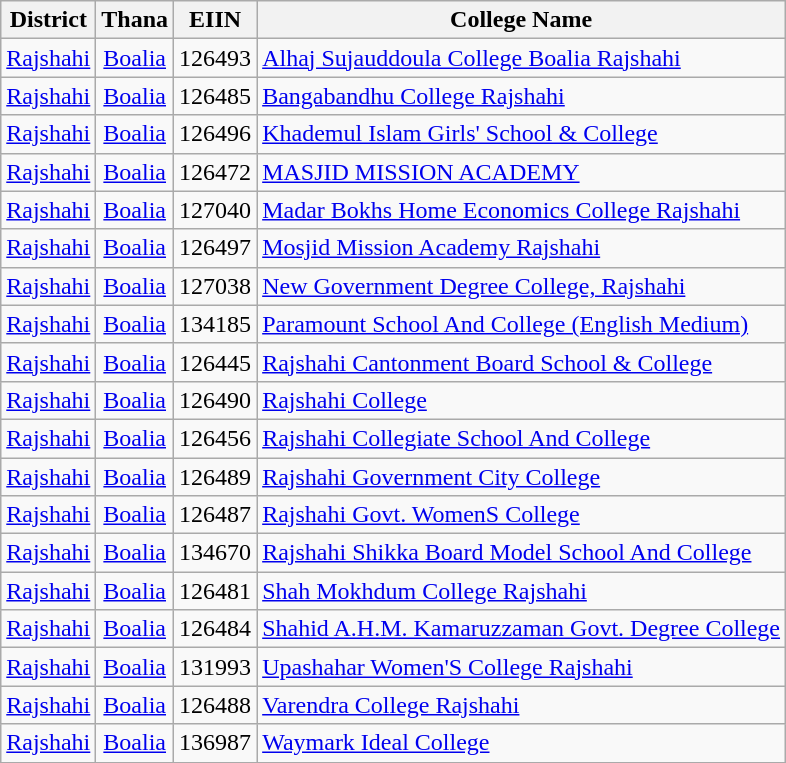<table class="wikitable">
<tr>
<th style="text-align: center;">District</th>
<th style="text-align: center;">Thana</th>
<th style="text-align: center;">EIIN</th>
<th style="text-align: center;">College Name</th>
</tr>
<tr>
<td style="text-align: center;"><a href='#'>Rajshahi</a></td>
<td style="text-align: center;"><a href='#'>Boalia</a></td>
<td style="text-align: center;">126493</td>
<td><a href='#'>Alhaj Sujauddoula College Boalia Rajshahi</a></td>
</tr>
<tr>
<td style="text-align: center;"><a href='#'>Rajshahi</a></td>
<td style="text-align: center;"><a href='#'>Boalia</a></td>
<td style="text-align: center;">126485</td>
<td><a href='#'>Bangabandhu College Rajshahi</a></td>
</tr>
<tr>
<td style="text-align: center;"><a href='#'>Rajshahi</a></td>
<td style="text-align: center;"><a href='#'>Boalia</a></td>
<td style="text-align: center;">126496</td>
<td><a href='#'>Khademul Islam Girls' School & College</a></td>
</tr>
<tr>
<td style="text-align: center;"><a href='#'>Rajshahi</a></td>
<td style="text-align: center;"><a href='#'>Boalia</a></td>
<td style="text-align: center;">126472</td>
<td><a href='#'>MASJID MISSION ACADEMY</a></td>
</tr>
<tr>
<td style="text-align: center;"><a href='#'>Rajshahi</a></td>
<td style="text-align: center;"><a href='#'>Boalia</a></td>
<td style="text-align: center;">127040</td>
<td><a href='#'>Madar Bokhs Home Economics College Rajshahi</a></td>
</tr>
<tr>
<td style="text-align: center;"><a href='#'>Rajshahi</a></td>
<td style="text-align: center;"><a href='#'>Boalia</a></td>
<td style="text-align: center;">126497</td>
<td><a href='#'>Mosjid Mission Academy Rajshahi</a></td>
</tr>
<tr>
<td style="text-align: center;"><a href='#'>Rajshahi</a></td>
<td style="text-align: center;"><a href='#'>Boalia</a></td>
<td style="text-align: center;">127038</td>
<td><a href='#'>New Government Degree College, Rajshahi</a></td>
</tr>
<tr>
<td style="text-align: center;"><a href='#'>Rajshahi</a></td>
<td style="text-align: center;"><a href='#'>Boalia</a></td>
<td style="text-align: center;">134185</td>
<td><a href='#'>Paramount School And College (English Medium)</a></td>
</tr>
<tr>
<td style="text-align: center;"><a href='#'>Rajshahi</a></td>
<td style="text-align: center;"><a href='#'>Boalia</a></td>
<td style="text-align: center;">126445</td>
<td><a href='#'>Rajshahi Cantonment Board School & College</a></td>
</tr>
<tr>
<td style="text-align: center;"><a href='#'>Rajshahi</a></td>
<td style="text-align: center;"><a href='#'>Boalia</a></td>
<td style="text-align: center;">126490</td>
<td><a href='#'>Rajshahi College</a></td>
</tr>
<tr>
<td style="text-align: center;"><a href='#'>Rajshahi</a></td>
<td style="text-align: center;"><a href='#'>Boalia</a></td>
<td style="text-align: center;">126456</td>
<td><a href='#'>Rajshahi Collegiate School And College</a></td>
</tr>
<tr>
<td style="text-align: center;"><a href='#'>Rajshahi</a></td>
<td style="text-align: center;"><a href='#'>Boalia</a></td>
<td style="text-align: center;">126489</td>
<td><a href='#'>Rajshahi Government City College</a></td>
</tr>
<tr>
<td style="text-align: center;"><a href='#'>Rajshahi</a></td>
<td style="text-align: center;"><a href='#'>Boalia</a></td>
<td style="text-align: center;">126487</td>
<td><a href='#'>Rajshahi Govt. WomenS College</a></td>
</tr>
<tr>
<td style="text-align: center;"><a href='#'>Rajshahi</a></td>
<td style="text-align: center;"><a href='#'>Boalia</a></td>
<td style="text-align: center;">134670</td>
<td><a href='#'>Rajshahi Shikka Board Model School And College</a></td>
</tr>
<tr>
<td style="text-align: center;"><a href='#'>Rajshahi</a></td>
<td style="text-align: center;"><a href='#'>Boalia</a></td>
<td style="text-align: center;">126481</td>
<td><a href='#'>Shah Mokhdum College Rajshahi</a></td>
</tr>
<tr>
<td style="text-align: center;"><a href='#'>Rajshahi</a></td>
<td style="text-align: center;"><a href='#'>Boalia</a></td>
<td style="text-align: center;">126484</td>
<td><a href='#'>Shahid A.H.M. Kamaruzzaman Govt. Degree College</a></td>
</tr>
<tr>
<td style="text-align: center;"><a href='#'>Rajshahi</a></td>
<td style="text-align: center;"><a href='#'>Boalia</a></td>
<td style="text-align: center;">131993</td>
<td><a href='#'>Upashahar Women'S College Rajshahi</a></td>
</tr>
<tr>
<td style="text-align: center;"><a href='#'>Rajshahi</a></td>
<td style="text-align: center;"><a href='#'>Boalia</a></td>
<td style="text-align: center;">126488</td>
<td><a href='#'>Varendra College Rajshahi</a></td>
</tr>
<tr>
<td style="text-align: center;"><a href='#'>Rajshahi</a></td>
<td style="text-align: center;"><a href='#'>Boalia</a></td>
<td style="text-align: center;">136987</td>
<td><a href='#'>Waymark Ideal College</a></td>
</tr>
</table>
